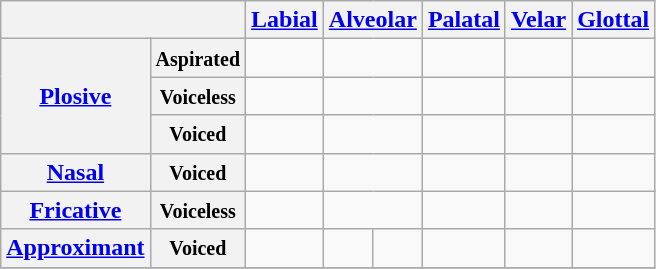<table class="wikitable" style="text-align: center">
<tr>
<th colspan="2"></th>
<th><a href='#'>Labial</a></th>
<th colspan="2"><a href='#'>Alveolar</a></th>
<th><a href='#'>Palatal</a></th>
<th><a href='#'>Velar</a></th>
<th><a href='#'>Glottal</a></th>
</tr>
<tr>
<th rowspan="3"><a href='#'>Plosive</a></th>
<th><small>Aspirated</small></th>
<td></td>
<td colspan="2"></td>
<td></td>
<td></td>
<td></td>
</tr>
<tr>
<th><small>Voiceless</small></th>
<td></td>
<td colspan="2"></td>
<td></td>
<td></td>
<td></td>
</tr>
<tr>
<th><small>Voiced</small></th>
<td></td>
<td colspan="2"></td>
<td></td>
<td></td>
<td></td>
</tr>
<tr>
<th><a href='#'>Nasal</a></th>
<th><small>Voiced</small></th>
<td></td>
<td colspan="2"></td>
<td></td>
<td></td>
<td></td>
</tr>
<tr>
<th rowspan="1"><a href='#'>Fricative</a></th>
<th><small>Voiceless</small></th>
<td></td>
<td colspan="2"></td>
<td></td>
<td></td>
<td></td>
</tr>
<tr>
<th><a href='#'>Approximant</a></th>
<th><small>Voiced</small></th>
<td></td>
<td></td>
<td></td>
<td></td>
<td></td>
<td></td>
</tr>
<tr>
</tr>
</table>
